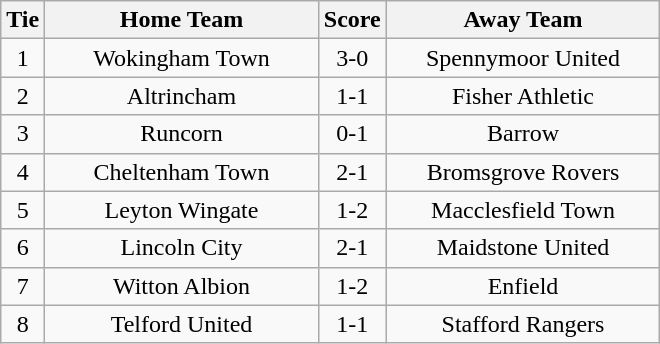<table class="wikitable" style="text-align:center;">
<tr>
<th width=20>Tie</th>
<th width=175>Home Team</th>
<th width=20>Score</th>
<th width=175>Away Team</th>
</tr>
<tr>
<td>1</td>
<td>Wokingham Town</td>
<td>3-0</td>
<td>Spennymoor United</td>
</tr>
<tr>
<td>2</td>
<td>Altrincham</td>
<td>1-1</td>
<td>Fisher Athletic</td>
</tr>
<tr>
<td>3</td>
<td>Runcorn</td>
<td>0-1</td>
<td>Barrow</td>
</tr>
<tr>
<td>4</td>
<td>Cheltenham Town</td>
<td>2-1</td>
<td>Bromsgrove Rovers</td>
</tr>
<tr>
<td>5</td>
<td>Leyton Wingate</td>
<td>1-2</td>
<td>Macclesfield Town</td>
</tr>
<tr>
<td>6</td>
<td>Lincoln City</td>
<td>2-1</td>
<td>Maidstone United</td>
</tr>
<tr>
<td>7</td>
<td>Witton Albion</td>
<td>1-2</td>
<td>Enfield</td>
</tr>
<tr>
<td>8</td>
<td>Telford United</td>
<td>1-1</td>
<td>Stafford Rangers</td>
</tr>
</table>
